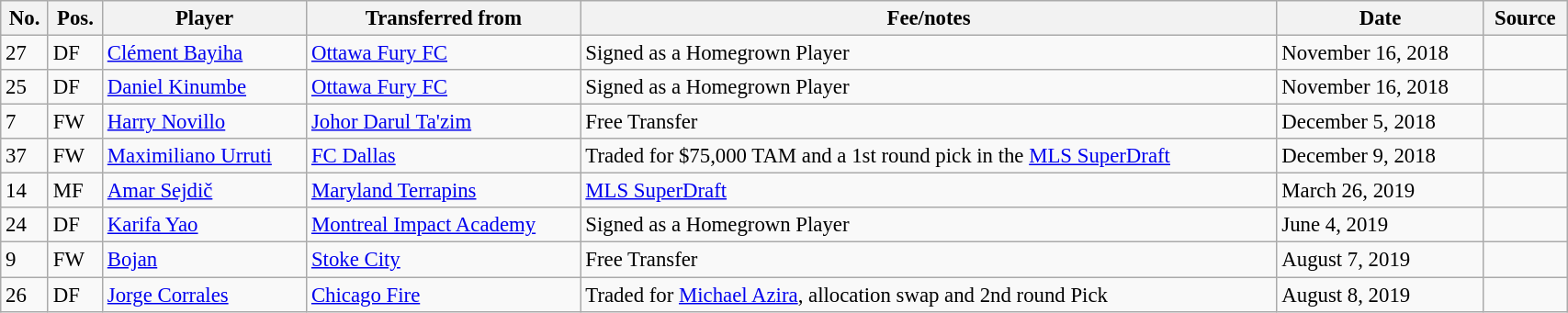<table class="wikitable sortable" style="width:90%; text-align:center; font-size:95%; text-align:left;">
<tr>
<th>No.</th>
<th>Pos.</th>
<th>Player</th>
<th>Transferred from</th>
<th>Fee/notes</th>
<th>Date</th>
<th>Source</th>
</tr>
<tr>
<td>27</td>
<td>DF</td>
<td> <a href='#'>Clément Bayiha</a></td>
<td> <a href='#'>Ottawa Fury FC</a></td>
<td>Signed as a Homegrown Player</td>
<td>November 16, 2018</td>
<td></td>
</tr>
<tr>
<td>25</td>
<td>DF</td>
<td> <a href='#'>Daniel Kinumbe</a></td>
<td> <a href='#'>Ottawa Fury FC</a></td>
<td>Signed as a Homegrown Player</td>
<td>November 16, 2018</td>
<td></td>
</tr>
<tr>
<td>7</td>
<td>FW</td>
<td> <a href='#'>Harry Novillo</a></td>
<td> <a href='#'>Johor Darul Ta'zim</a></td>
<td>Free Transfer</td>
<td>December 5, 2018</td>
<td></td>
</tr>
<tr>
<td>37</td>
<td>FW</td>
<td> <a href='#'>Maximiliano Urruti</a></td>
<td> <a href='#'>FC Dallas</a></td>
<td>Traded for $75,000 TAM and a 1st round pick in the <a href='#'>MLS SuperDraft</a></td>
<td>December 9, 2018</td>
<td></td>
</tr>
<tr>
<td>14</td>
<td>MF</td>
<td> <a href='#'>Amar Sejdič</a></td>
<td> <a href='#'>Maryland Terrapins</a></td>
<td><a href='#'>MLS SuperDraft</a></td>
<td>March 26, 2019</td>
<td></td>
</tr>
<tr>
<td>24</td>
<td>DF</td>
<td> <a href='#'>Karifa Yao</a></td>
<td> <a href='#'>Montreal Impact Academy</a></td>
<td>Signed as a Homegrown Player</td>
<td>June 4, 2019</td>
<td></td>
</tr>
<tr>
<td>9</td>
<td>FW</td>
<td> <a href='#'>Bojan</a></td>
<td> <a href='#'>Stoke City</a></td>
<td>Free Transfer</td>
<td>August 7, 2019</td>
<td></td>
</tr>
<tr>
<td>26</td>
<td>DF</td>
<td> <a href='#'>Jorge Corrales</a></td>
<td> <a href='#'>Chicago Fire</a></td>
<td>Traded for <a href='#'>Michael Azira</a>, allocation swap and 2nd round Pick</td>
<td>August 8, 2019</td>
<td></td>
</tr>
</table>
